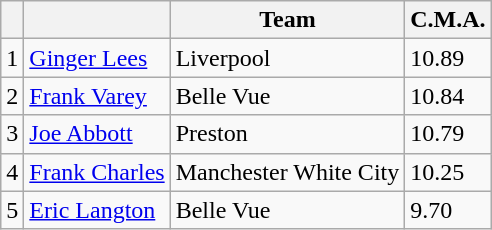<table class=wikitable>
<tr>
<th></th>
<th></th>
<th>Team</th>
<th>C.M.A.</th>
</tr>
<tr>
<td align="center">1</td>
<td><a href='#'>Ginger Lees</a></td>
<td>Liverpool</td>
<td>10.89</td>
</tr>
<tr>
<td align="center">2</td>
<td><a href='#'>Frank Varey</a></td>
<td>Belle Vue</td>
<td>10.84</td>
</tr>
<tr>
<td align="center">3</td>
<td><a href='#'>Joe Abbott</a></td>
<td>Preston</td>
<td>10.79</td>
</tr>
<tr>
<td align="center">4</td>
<td><a href='#'>Frank Charles</a></td>
<td>Manchester White City</td>
<td>10.25</td>
</tr>
<tr>
<td align="center">5</td>
<td><a href='#'>Eric Langton</a></td>
<td>Belle Vue</td>
<td>9.70</td>
</tr>
</table>
